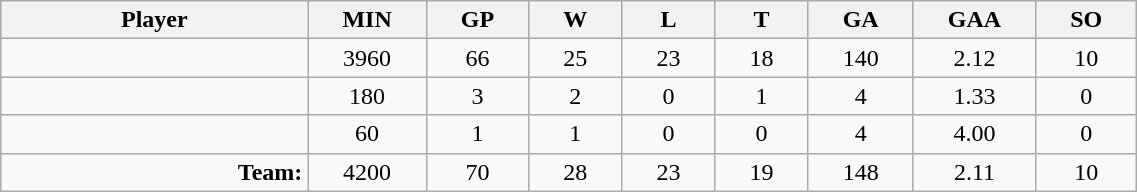<table class="wikitable sortable" width="60%">
<tr>
<th bgcolor="#DDDDFF" width="10%">Player</th>
<th width="3%" bgcolor="#DDDDFF" title="Minutes played">MIN</th>
<th width="3%" bgcolor="#DDDDFF" title="Games played in">GP</th>
<th width="3%" bgcolor="#DDDDFF" title="Games played in">W</th>
<th width="3%" bgcolor="#DDDDFF"title="Games played in">L</th>
<th width="3%" bgcolor="#DDDDFF" title="Ties">T</th>
<th width="3%" bgcolor="#DDDDFF" title="Goals against">GA</th>
<th width="3%" bgcolor="#DDDDFF" title="Goals against average">GAA</th>
<th width="3%" bgcolor="#DDDDFF"title="Shut-outs">SO</th>
</tr>
<tr align="center">
<td align="right"></td>
<td>3960</td>
<td>66</td>
<td>25</td>
<td>23</td>
<td>18</td>
<td>140</td>
<td>2.12</td>
<td>10</td>
</tr>
<tr align="center">
<td align="right"></td>
<td>180</td>
<td>3</td>
<td>2</td>
<td>0</td>
<td>1</td>
<td>4</td>
<td>1.33</td>
<td>0</td>
</tr>
<tr align="center">
<td align="right"></td>
<td>60</td>
<td>1</td>
<td>1</td>
<td>0</td>
<td>0</td>
<td>4</td>
<td>4.00</td>
<td>0</td>
</tr>
<tr align="center">
<td align="right"><strong>Team:</strong></td>
<td>4200</td>
<td>70</td>
<td>28</td>
<td>23</td>
<td>19</td>
<td>148</td>
<td>2.11</td>
<td>10</td>
</tr>
</table>
